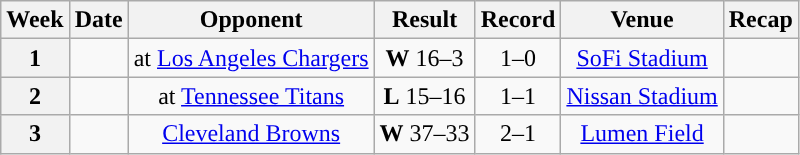<table class="wikitable" style="text-align:center">
<tr>
<th>Week</th>
<th>Date</th>
<th>Opponent</th>
<th>Result</th>
<th>Record</th>
<th>Venue</th>
<th>Recap</th>
</tr>
<tr>
<th>1</th>
<td></td>
<td>at <a href='#'>Los Angeles Chargers</a></td>
<td><strong>W</strong> 16–3</td>
<td>1–0</td>
<td><a href='#'>SoFi Stadium</a></td>
<td></td>
</tr>
<tr>
<th>2</th>
<td></td>
<td>at <a href='#'>Tennessee Titans</a></td>
<td><strong>L</strong> 15–16</td>
<td>1–1</td>
<td><a href='#'>Nissan Stadium</a></td>
<td></td>
</tr>
<tr>
<th>3</th>
<td></td>
<td><a href='#'>Cleveland Browns</a></td>
<td><strong>W</strong> 37–33</td>
<td>2–1</td>
<td><a href='#'>Lumen Field</a></td>
<td></td>
</tr>
</table>
